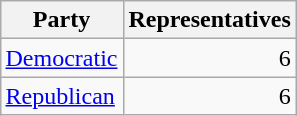<table class=wikitable style="float:right;margin:0 0 0.5em 1em;">
<tr>
<th colspan=2>Party</th>
<th>Representatives</th>
</tr>
<tr>
<td colspan=2><a href='#'>Democratic</a></td>
<td align=right>6</td>
</tr>
<tr>
<td colspan=2><a href='#'>Republican</a></td>
<td align=right>6</td>
</tr>
</table>
